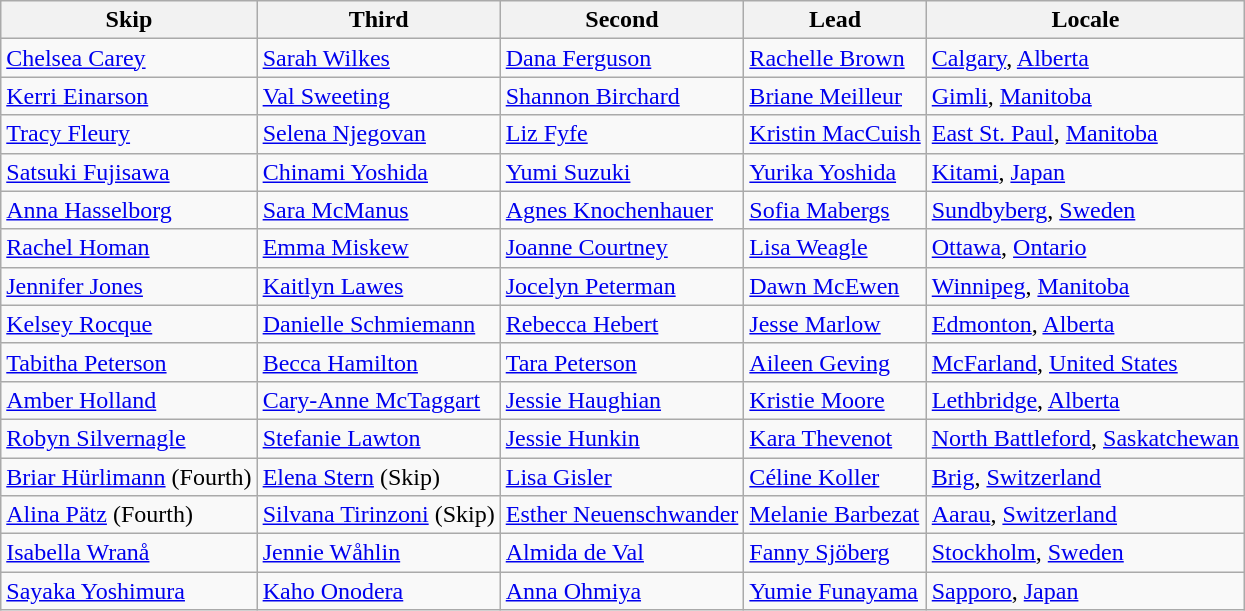<table class=wikitable>
<tr>
<th>Skip</th>
<th>Third</th>
<th>Second</th>
<th>Lead</th>
<th>Locale</th>
</tr>
<tr>
<td><a href='#'>Chelsea Carey</a></td>
<td><a href='#'>Sarah Wilkes</a></td>
<td><a href='#'>Dana Ferguson</a></td>
<td><a href='#'>Rachelle Brown</a></td>
<td> <a href='#'>Calgary</a>, <a href='#'>Alberta</a></td>
</tr>
<tr>
<td><a href='#'>Kerri Einarson</a></td>
<td><a href='#'>Val Sweeting</a></td>
<td><a href='#'>Shannon Birchard</a></td>
<td><a href='#'>Briane Meilleur</a></td>
<td> <a href='#'>Gimli</a>, <a href='#'>Manitoba</a></td>
</tr>
<tr>
<td><a href='#'>Tracy Fleury</a></td>
<td><a href='#'>Selena Njegovan</a></td>
<td><a href='#'>Liz Fyfe</a></td>
<td><a href='#'>Kristin MacCuish</a></td>
<td> <a href='#'>East St. Paul</a>, <a href='#'>Manitoba</a></td>
</tr>
<tr>
<td><a href='#'>Satsuki Fujisawa</a></td>
<td><a href='#'>Chinami Yoshida</a></td>
<td><a href='#'>Yumi Suzuki</a></td>
<td><a href='#'>Yurika Yoshida</a></td>
<td> <a href='#'>Kitami</a>, <a href='#'>Japan</a></td>
</tr>
<tr>
<td><a href='#'>Anna Hasselborg</a></td>
<td><a href='#'>Sara McManus</a></td>
<td><a href='#'>Agnes Knochenhauer</a></td>
<td><a href='#'>Sofia Mabergs</a></td>
<td> <a href='#'>Sundbyberg</a>, <a href='#'>Sweden</a></td>
</tr>
<tr>
<td><a href='#'>Rachel Homan</a></td>
<td><a href='#'>Emma Miskew</a></td>
<td><a href='#'>Joanne Courtney</a></td>
<td><a href='#'>Lisa Weagle</a></td>
<td> <a href='#'>Ottawa</a>, <a href='#'>Ontario</a></td>
</tr>
<tr>
<td><a href='#'>Jennifer Jones</a></td>
<td><a href='#'>Kaitlyn Lawes</a></td>
<td><a href='#'>Jocelyn Peterman</a></td>
<td><a href='#'>Dawn McEwen</a></td>
<td> <a href='#'>Winnipeg</a>, <a href='#'>Manitoba</a></td>
</tr>
<tr>
<td><a href='#'>Kelsey Rocque</a></td>
<td><a href='#'>Danielle Schmiemann</a></td>
<td><a href='#'>Rebecca Hebert</a></td>
<td><a href='#'>Jesse Marlow</a></td>
<td> <a href='#'>Edmonton</a>, <a href='#'>Alberta</a></td>
</tr>
<tr>
<td><a href='#'>Tabitha Peterson</a></td>
<td><a href='#'>Becca Hamilton</a></td>
<td><a href='#'>Tara Peterson</a></td>
<td><a href='#'>Aileen Geving</a></td>
<td> <a href='#'>McFarland</a>, <a href='#'>United States</a></td>
</tr>
<tr>
<td><a href='#'>Amber Holland</a></td>
<td><a href='#'>Cary-Anne McTaggart</a></td>
<td><a href='#'>Jessie Haughian</a></td>
<td><a href='#'>Kristie Moore</a></td>
<td> <a href='#'>Lethbridge</a>, <a href='#'>Alberta</a></td>
</tr>
<tr>
<td><a href='#'>Robyn Silvernagle</a></td>
<td><a href='#'>Stefanie Lawton</a></td>
<td><a href='#'>Jessie Hunkin</a></td>
<td><a href='#'>Kara Thevenot</a></td>
<td> <a href='#'>North Battleford</a>, <a href='#'>Saskatchewan</a></td>
</tr>
<tr>
<td><a href='#'>Briar Hürlimann</a> (Fourth)</td>
<td><a href='#'>Elena Stern</a> (Skip)</td>
<td><a href='#'>Lisa Gisler</a></td>
<td><a href='#'>Céline Koller</a></td>
<td> <a href='#'>Brig</a>, <a href='#'>Switzerland</a></td>
</tr>
<tr>
<td><a href='#'>Alina Pätz</a> (Fourth)</td>
<td><a href='#'>Silvana Tirinzoni</a> (Skip)</td>
<td><a href='#'>Esther Neuenschwander</a></td>
<td><a href='#'>Melanie Barbezat</a></td>
<td> <a href='#'>Aarau</a>, <a href='#'>Switzerland</a></td>
</tr>
<tr>
<td><a href='#'>Isabella Wranå</a></td>
<td><a href='#'>Jennie Wåhlin</a></td>
<td><a href='#'>Almida de Val</a></td>
<td><a href='#'>Fanny Sjöberg</a></td>
<td> <a href='#'>Stockholm</a>, <a href='#'>Sweden</a></td>
</tr>
<tr>
<td><a href='#'>Sayaka Yoshimura</a></td>
<td><a href='#'>Kaho Onodera</a></td>
<td><a href='#'>Anna Ohmiya</a></td>
<td><a href='#'>Yumie Funayama</a></td>
<td> <a href='#'>Sapporo</a>, <a href='#'>Japan</a></td>
</tr>
</table>
